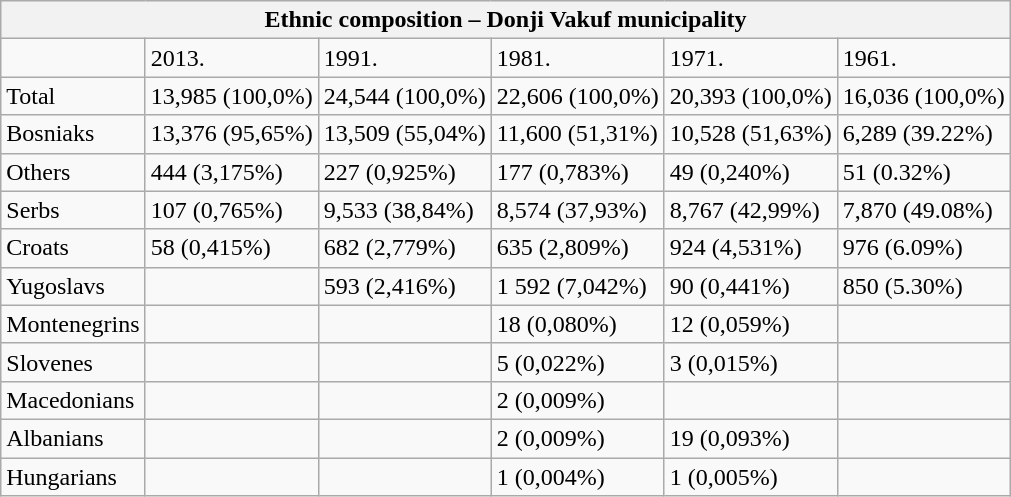<table class="wikitable">
<tr>
<th colspan="9">Ethnic composition – Donji Vakuf municipality</th>
</tr>
<tr>
<td></td>
<td>2013.</td>
<td>1991.</td>
<td>1981.</td>
<td>1971.</td>
<td>1961.</td>
</tr>
<tr>
<td>Total</td>
<td>13,985 (100,0%)</td>
<td>24,544 (100,0%)</td>
<td>22,606 (100,0%)</td>
<td>20,393 (100,0%)</td>
<td>16,036 (100,0%)</td>
</tr>
<tr>
<td>Bosniaks</td>
<td>13,376 (95,65%)</td>
<td>13,509 (55,04%)</td>
<td>11,600 (51,31%)</td>
<td>10,528 (51,63%)</td>
<td>6,289 (39.22%)</td>
</tr>
<tr>
<td>Others</td>
<td>444 (3,175%)</td>
<td>227 (0,925%)</td>
<td>177 (0,783%)</td>
<td>49 (0,240%)</td>
<td>51 (0.32%)</td>
</tr>
<tr>
<td>Serbs</td>
<td>107 (0,765%)</td>
<td>9,533 (38,84%)</td>
<td>8,574 (37,93%)</td>
<td>8,767 (42,99%)</td>
<td>7,870 (49.08%)</td>
</tr>
<tr>
<td>Croats</td>
<td>58 (0,415%)</td>
<td>682 (2,779%)</td>
<td>635 (2,809%)</td>
<td>924 (4,531%)</td>
<td>976 (6.09%)</td>
</tr>
<tr>
<td>Yugoslavs</td>
<td></td>
<td>593 (2,416%)</td>
<td>1 592 (7,042%)</td>
<td>90 (0,441%)</td>
<td>850 (5.30%)</td>
</tr>
<tr>
<td>Montenegrins</td>
<td></td>
<td></td>
<td>18 (0,080%)</td>
<td>12 (0,059%)</td>
<td></td>
</tr>
<tr>
<td>Slovenes</td>
<td></td>
<td></td>
<td>5 (0,022%)</td>
<td>3 (0,015%)</td>
<td></td>
</tr>
<tr>
<td>Macedonians</td>
<td></td>
<td></td>
<td>2 (0,009%)</td>
<td></td>
<td></td>
</tr>
<tr>
<td>Albanians</td>
<td></td>
<td></td>
<td>2 (0,009%)</td>
<td>19 (0,093%)</td>
<td></td>
</tr>
<tr>
<td>Hungarians</td>
<td></td>
<td></td>
<td>1 (0,004%)</td>
<td>1 (0,005%)</td>
<td></td>
</tr>
</table>
